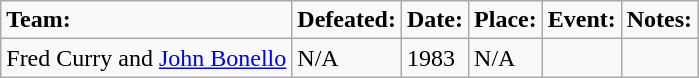<table class="wikitable">
<tr style="background: #EEEFF;">
<td><strong>Team:</strong></td>
<td><strong>Defeated:</strong></td>
<td><strong>Date:</strong></td>
<td><strong>Place:</strong></td>
<td><strong>Event:</strong></td>
<td><strong>Notes:</strong></td>
</tr>
<tr>
<td>Fred Curry and <a href='#'>John Bonello</a></td>
<td>N/A</td>
<td>1983</td>
<td>N/A</td>
<td></td>
<td></td>
</tr>
</table>
